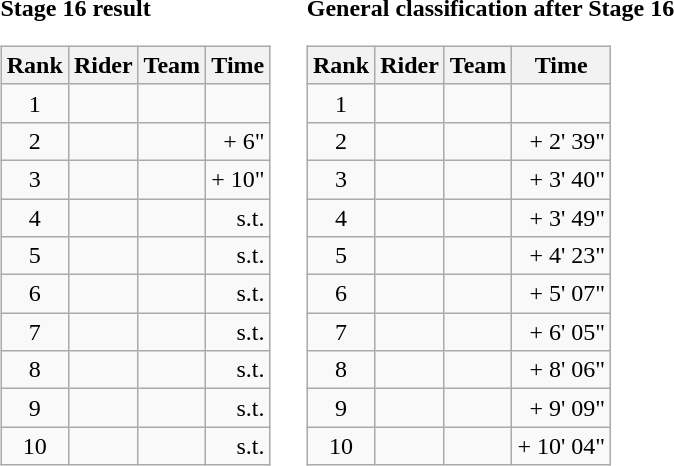<table>
<tr>
<td><strong>Stage 16 result</strong><br><table class="wikitable">
<tr>
<th scope="col">Rank</th>
<th scope="col">Rider</th>
<th scope="col">Team</th>
<th scope="col">Time</th>
</tr>
<tr>
<td style="text-align:center;">1</td>
<td></td>
<td></td>
<td style="text-align:right;"></td>
</tr>
<tr>
<td style="text-align:center;">2</td>
<td></td>
<td></td>
<td style="text-align:right;">+ 6"</td>
</tr>
<tr>
<td style="text-align:center;">3</td>
<td></td>
<td></td>
<td style="text-align:right;">+ 10"</td>
</tr>
<tr>
<td style="text-align:center;">4</td>
<td></td>
<td></td>
<td style="text-align:right;">s.t.</td>
</tr>
<tr>
<td style="text-align:center;">5</td>
<td></td>
<td></td>
<td style="text-align:right;">s.t.</td>
</tr>
<tr>
<td style="text-align:center;">6</td>
<td></td>
<td></td>
<td style="text-align:right;">s.t.</td>
</tr>
<tr>
<td style="text-align:center;">7</td>
<td></td>
<td></td>
<td style="text-align:right;">s.t.</td>
</tr>
<tr>
<td style="text-align:center;">8</td>
<td></td>
<td></td>
<td style="text-align:right;">s.t.</td>
</tr>
<tr>
<td style="text-align:center;">9</td>
<td></td>
<td></td>
<td style="text-align:right;">s.t.</td>
</tr>
<tr>
<td style="text-align:center;">10</td>
<td></td>
<td></td>
<td style="text-align:right;">s.t.</td>
</tr>
</table>
</td>
<td></td>
<td><strong>General classification after Stage 16</strong><br><table class="wikitable">
<tr>
<th scope="col">Rank</th>
<th scope="col">Rider</th>
<th scope="col">Team</th>
<th scope="col">Time</th>
</tr>
<tr>
<td style="text-align:center;">1</td>
<td></td>
<td></td>
<td style="text-align:right;"></td>
</tr>
<tr>
<td style="text-align:center;">2</td>
<td></td>
<td></td>
<td style="text-align:right;">+ 2' 39"</td>
</tr>
<tr>
<td style="text-align:center;">3</td>
<td></td>
<td></td>
<td style="text-align:right;">+ 3' 40"</td>
</tr>
<tr>
<td style="text-align:center;">4</td>
<td></td>
<td></td>
<td style="text-align:right;">+ 3' 49"</td>
</tr>
<tr>
<td style="text-align:center;">5</td>
<td></td>
<td></td>
<td style="text-align:right;">+ 4' 23"</td>
</tr>
<tr>
<td style="text-align:center;">6</td>
<td></td>
<td></td>
<td style="text-align:right;">+ 5' 07"</td>
</tr>
<tr>
<td style="text-align:center;">7</td>
<td></td>
<td></td>
<td style="text-align:right;">+ 6' 05"</td>
</tr>
<tr>
<td style="text-align:center;">8</td>
<td></td>
<td></td>
<td style="text-align:right;">+ 8' 06"</td>
</tr>
<tr>
<td style="text-align:center;">9</td>
<td></td>
<td></td>
<td style="text-align:right;">+ 9' 09"</td>
</tr>
<tr>
<td style="text-align:center;">10</td>
<td></td>
<td></td>
<td style="text-align:right;">+ 10' 04"</td>
</tr>
</table>
</td>
</tr>
</table>
